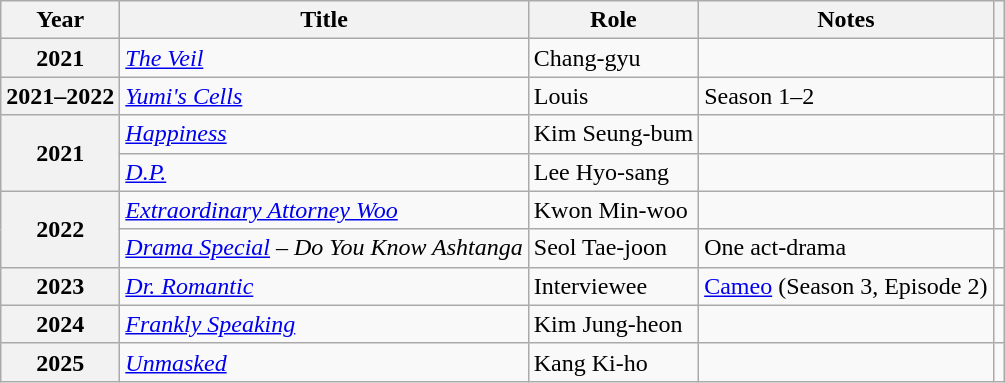<table class="wikitable plainrowheaders sortable">
<tr>
<th scope="col">Year</th>
<th scope="col">Title</th>
<th scope="col">Role</th>
<th scope="col">Notes</th>
<th scope="col" class="unsortable"></th>
</tr>
<tr>
<th scope="row">2021</th>
<td><em><a href='#'>The Veil</a></em></td>
<td>Chang-gyu</td>
<td></td>
<td style="text-align:center"></td>
</tr>
<tr>
<th scope="row">2021–2022</th>
<td><em><a href='#'>Yumi's Cells</a></em></td>
<td>Louis</td>
<td>Season 1–2</td>
<td style="text-align:center"></td>
</tr>
<tr>
<th scope="row" rowspan="2">2021</th>
<td><em><a href='#'>Happiness</a></em></td>
<td>Kim Seung-bum</td>
<td></td>
<td style="text-align:center"></td>
</tr>
<tr>
<td><em><a href='#'>D.P.</a></em></td>
<td>Lee Hyo-sang</td>
<td></td>
<td style="text-align:center"></td>
</tr>
<tr>
<th scope="row" rowspan="2">2022</th>
<td><em><a href='#'>Extraordinary Attorney Woo</a></em></td>
<td>Kwon Min-woo</td>
<td></td>
<td style="text-align:center"></td>
</tr>
<tr>
<td><em><a href='#'>Drama Special</a> – Do You Know Ashtanga</em></td>
<td>Seol Tae-joon</td>
<td>One act-drama</td>
<td style="text-align:center"></td>
</tr>
<tr>
<th scope="row">2023</th>
<td><em><a href='#'>Dr. Romantic</a></em></td>
<td>Interviewee</td>
<td><a href='#'>Cameo</a> (Season 3, Episode 2)</td>
<td style="text-align:center"></td>
</tr>
<tr>
<th scope="row">2024</th>
<td><em><a href='#'>Frankly Speaking</a></em></td>
<td>Kim Jung-heon</td>
<td></td>
<td style="text-align:center"></td>
</tr>
<tr>
<th scope="row">2025</th>
<td><em><a href='#'>Unmasked</a></em></td>
<td>Kang Ki-ho</td>
<td></td>
<td style="text-align:center"></td>
</tr>
</table>
